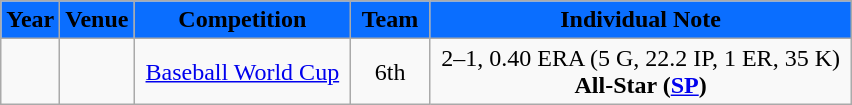<table class="wikitable">
<tr>
<th style="background:#0A6EFF"><span>Year</span></th>
<th style="background:#0A6EFF"><span>Venue</span></th>
<th style="background:#0A6EFF"><span>Competition</span></th>
<th style="background:#0A6EFF"><span> Team </span></th>
<th style="background:#0A6EFF"><span> Individual Note </span></th>
</tr>
<tr>
<td style="text-align:center">  </td>
<td>  </td>
<td> <a href='#'>Baseball World Cup</a> </td>
<td style="text-align:center">6th</td>
<td style="text-align:center"> 2–1, 0.40 ERA (5 G, 22.2 IP, 1 ER, 35 K) <br><strong>All-Star (<a href='#'>SP</a>)</strong><br></td>
</tr>
</table>
